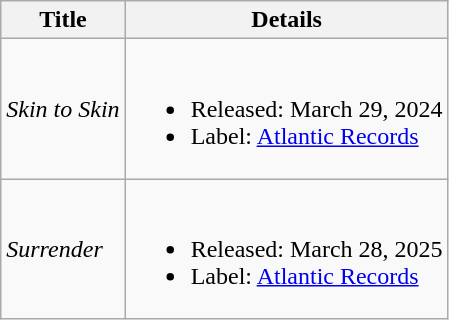<table class="wikitable">
<tr>
<th>Title</th>
<th>Details</th>
</tr>
<tr>
<td><em>Skin to Skin</em></td>
<td><br><ul><li>Released: March 29, 2024</li><li>Label: <a href='#'>Atlantic Records</a></li></ul></td>
</tr>
<tr>
<td><em>Surrender</em></td>
<td><br><ul><li>Released: March 28, 2025</li><li>Label: <a href='#'>Atlantic Records</a></li></ul></td>
</tr>
</table>
